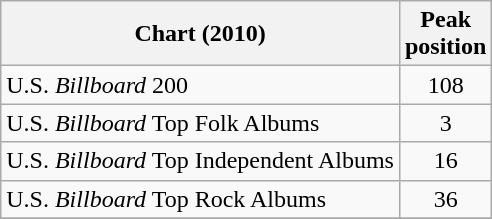<table class="wikitable">
<tr>
<th>Chart (2010)</th>
<th>Peak<br>position</th>
</tr>
<tr>
<td>U.S. <em>Billboard</em> 200</td>
<td align="center">108</td>
</tr>
<tr>
<td>U.S. <em>Billboard</em> Top Folk Albums</td>
<td align="center">3</td>
</tr>
<tr>
<td>U.S. <em>Billboard</em> Top Independent Albums</td>
<td align="center">16</td>
</tr>
<tr>
<td>U.S. <em>Billboard</em> Top Rock Albums</td>
<td align="center">36</td>
</tr>
<tr>
</tr>
</table>
